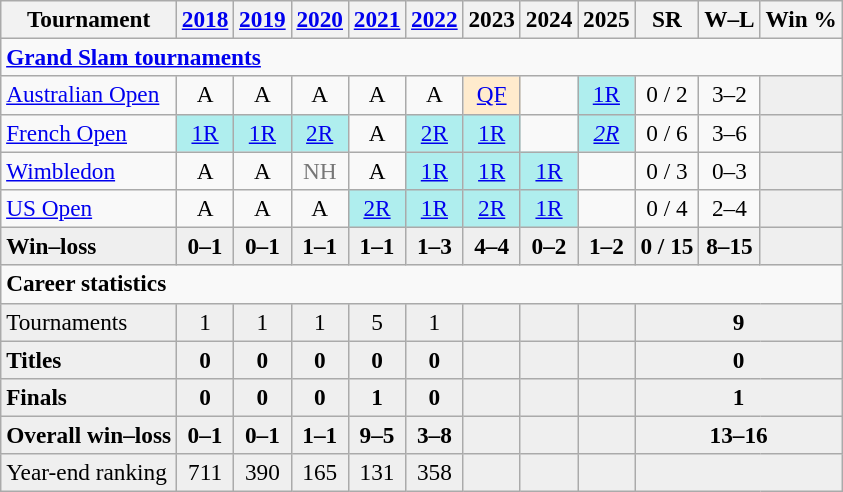<table class=wikitable style=text-align:center;font-size:97%>
<tr>
<th>Tournament</th>
<th><a href='#'>2018</a></th>
<th><a href='#'>2019</a></th>
<th><a href='#'>2020</a></th>
<th><a href='#'>2021</a></th>
<th><a href='#'>2022</a></th>
<th>2023</th>
<th>2024</th>
<th>2025</th>
<th>SR</th>
<th>W–L</th>
<th>Win %</th>
</tr>
<tr>
<td colspan="12" style="text-align:left"><strong><a href='#'>Grand Slam tournaments</a></strong></td>
</tr>
<tr>
<td style=text-align:left><a href='#'>Australian Open</a></td>
<td>A</td>
<td>A</td>
<td>A</td>
<td>A</td>
<td>A</td>
<td bgcolor= ffebcd><a href='#'>QF</a></td>
<td></td>
<td bgcolor=afeeee><a href='#'>1R</a></td>
<td>0 / 2</td>
<td>3–2</td>
<td bgcolor=efefef></td>
</tr>
<tr>
<td style=text-align:left><a href='#'>French Open</a></td>
<td style=background:#afeeee><a href='#'>1R</a></td>
<td style=background:#afeeee><a href='#'>1R</a></td>
<td style=background:#afeeee><a href='#'>2R</a></td>
<td>A</td>
<td bgcolor=afeeee><a href='#'>2R</a></td>
<td bgcolor=afeeee><a href='#'>1R</a></td>
<td></td>
<td bgcolor=afeeee><a href='#'><em>2R</em></a></td>
<td>0 / 6</td>
<td>3–6</td>
<td bgcolor=efefef></td>
</tr>
<tr>
<td style=text-align:left><a href='#'>Wimbledon</a></td>
<td>A</td>
<td>A</td>
<td style=color:#767676>NH</td>
<td>A</td>
<td bgcolor=afeeee><a href='#'>1R</a></td>
<td bgcolor="afeeee"><a href='#'>1R</a></td>
<td bgcolor="afeeee"><a href='#'>1R</a></td>
<td></td>
<td>0 / 3</td>
<td>0–3</td>
<td bgcolor=efefef></td>
</tr>
<tr>
<td style=text-align:left><a href='#'>US Open</a></td>
<td>A</td>
<td>A</td>
<td>A</td>
<td style=background:#afeeee><a href='#'>2R</a></td>
<td bgcolor=afeeee><a href='#'>1R</a></td>
<td bgcolor=afeeee><a href='#'>2R</a></td>
<td bgcolor="afeeee"><a href='#'>1R</a></td>
<td></td>
<td>0 / 4</td>
<td>2–4</td>
<td bgcolor=efefef></td>
</tr>
<tr style=font-weight:bold;background:#efefef>
<td style=text-align:left>Win–loss</td>
<td>0–1</td>
<td>0–1</td>
<td>1–1</td>
<td>1–1</td>
<td>1–3</td>
<td>4–4</td>
<td>0–2</td>
<td>1–2</td>
<td>0 / 15</td>
<td>8–15</td>
<td bgcolor=efefef></td>
</tr>
<tr>
<td colspan="12" style="text-align:left"><strong>Career statistics</strong></td>
</tr>
<tr style=background:#efefef>
<td style=text-align:left>Tournaments</td>
<td>1</td>
<td>1</td>
<td>1</td>
<td>5</td>
<td>1</td>
<td></td>
<td></td>
<td></td>
<td colspan="3"><strong>9</strong></td>
</tr>
<tr style=font-weight:bold;background:#efefef>
<td style=text-align:left>Titles</td>
<td>0</td>
<td>0</td>
<td>0</td>
<td>0</td>
<td>0</td>
<td></td>
<td></td>
<td></td>
<td colspan="3">0</td>
</tr>
<tr style=font-weight:bold;background:#efefef>
<td style=text-align:left>Finals</td>
<td>0</td>
<td>0</td>
<td>0</td>
<td>1</td>
<td>0</td>
<td></td>
<td></td>
<td></td>
<td colspan="3">1</td>
</tr>
<tr style=font-weight:bold;background:#efefef>
<td style=text-align:left>Overall win–loss</td>
<td>0–1</td>
<td>0–1</td>
<td>1–1</td>
<td>9–5</td>
<td>3–8</td>
<td></td>
<td></td>
<td></td>
<td colspan="3">13–16</td>
</tr>
<tr style=background:#efefef>
<td style=text-align:left>Year-end ranking</td>
<td>711</td>
<td>390</td>
<td>165</td>
<td>131</td>
<td>358</td>
<td></td>
<td></td>
<td></td>
<td colspan="3"><strong></strong></td>
</tr>
</table>
